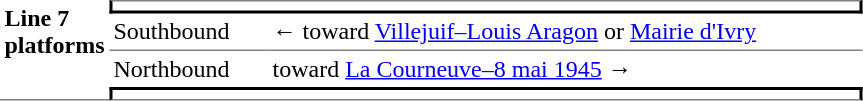<table border=0 cellspacing=0 cellpadding=3>
<tr>
<td style="border-bottom:solid 1px gray;" width=50 rowspan=10 valign=top><strong>Line 7 platforms</strong></td>
<td style="border-top:solid 1px gray;border-right:solid 2px black;border-left:solid 2px black;border-bottom:solid 2px black;text-align:center;" colspan=2></td>
</tr>
<tr>
<td style="border-bottom:solid 1px gray;" width=100>Southbound</td>
<td style="border-bottom:solid 1px gray;" width=390>←   toward <a href='#'>Villejuif–Louis Aragon</a> or <a href='#'>Mairie d'Ivry</a> </td>
</tr>
<tr>
<td>Northbound</td>
<td>   toward <a href='#'>La Courneuve–8 mai 1945</a>  →</td>
</tr>
<tr>
<td style="border-top:solid 2px black;border-right:solid 2px black;border-left:solid 2px black;border-bottom:solid 1px gray;text-align:center;" colspan=2></td>
</tr>
</table>
